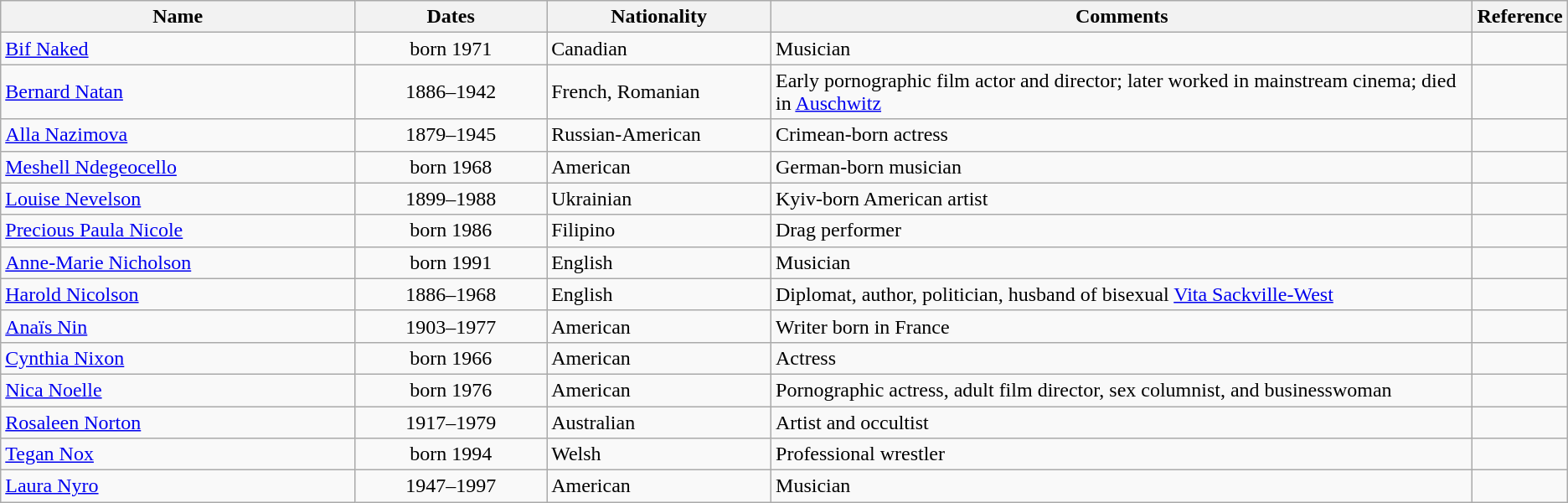<table class="wikitable sortable plainrowheaders">
<tr>
<th style="width:24%;">Name</th>
<th style="width:13%;">Dates</th>
<th style="width:15%;">Nationality</th>
<th style="width:50%;">Comments</th>
<th style="width:3%;">Reference</th>
</tr>
<tr>
<td><a href='#'>Bif Naked</a></td>
<td align=center>born 1971</td>
<td>Canadian</td>
<td>Musician</td>
<td></td>
</tr>
<tr>
<td><a href='#'>Bernard Natan</a></td>
<td align=center>1886–1942</td>
<td>French, Romanian</td>
<td>Early pornographic film actor and director; later worked in mainstream cinema; died in <a href='#'>Auschwitz</a></td>
<td></td>
</tr>
<tr>
<td><a href='#'>Alla Nazimova</a></td>
<td align=center>1879–1945</td>
<td>Russian-American</td>
<td>Crimean-born actress</td>
<td></td>
</tr>
<tr>
<td><a href='#'>Meshell Ndegeocello</a></td>
<td align=center>born 1968</td>
<td>American</td>
<td>German-born musician</td>
<td></td>
</tr>
<tr>
<td><a href='#'>Louise Nevelson</a></td>
<td align=center>1899–1988</td>
<td>Ukrainian</td>
<td>Kyiv-born American artist</td>
<td></td>
</tr>
<tr>
<td><a href='#'>Precious Paula Nicole</a></td>
<td align=center>born 1986</td>
<td>Filipino</td>
<td>Drag performer</td>
<td></td>
</tr>
<tr>
<td><a href='#'>Anne-Marie Nicholson</a></td>
<td align=center>born 1991</td>
<td>English</td>
<td>Musician</td>
<td></td>
</tr>
<tr>
<td><a href='#'>Harold Nicolson</a></td>
<td align=center>1886–1968</td>
<td>English</td>
<td>Diplomat, author, politician, husband of bisexual <a href='#'>Vita Sackville-West</a></td>
<td></td>
</tr>
<tr>
<td><a href='#'>Anaïs Nin</a></td>
<td align=center>1903–1977</td>
<td>American</td>
<td>Writer born in France</td>
<td></td>
</tr>
<tr>
<td><a href='#'>Cynthia Nixon</a></td>
<td align=center>born 1966</td>
<td>American</td>
<td>Actress</td>
<td></td>
</tr>
<tr>
<td><a href='#'>Nica Noelle</a></td>
<td align=center>born 1976</td>
<td>American</td>
<td>Pornographic actress, adult film director, sex columnist, and businesswoman</td>
<td></td>
</tr>
<tr>
<td><a href='#'>Rosaleen Norton</a></td>
<td align=center>1917–1979</td>
<td>Australian</td>
<td>Artist and occultist</td>
<td></td>
</tr>
<tr>
<td><a href='#'>Tegan Nox</a></td>
<td align=center>born 1994</td>
<td>Welsh</td>
<td>Professional wrestler</td>
<td></td>
</tr>
<tr>
<td><a href='#'>Laura Nyro</a></td>
<td align=center>1947–1997</td>
<td>American</td>
<td>Musician</td>
<td></td>
</tr>
</table>
